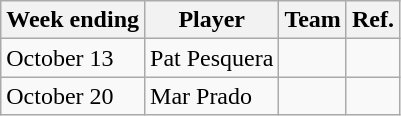<table class="wikitable">
<tr>
<th>Week ending</th>
<th>Player</th>
<th>Team</th>
<th>Ref.</th>
</tr>
<tr>
<td>October 13</td>
<td>Pat Pesquera</td>
<td></td>
<td></td>
</tr>
<tr>
<td>October 20</td>
<td>Mar Prado</td>
<td></td>
<td></td>
</tr>
</table>
